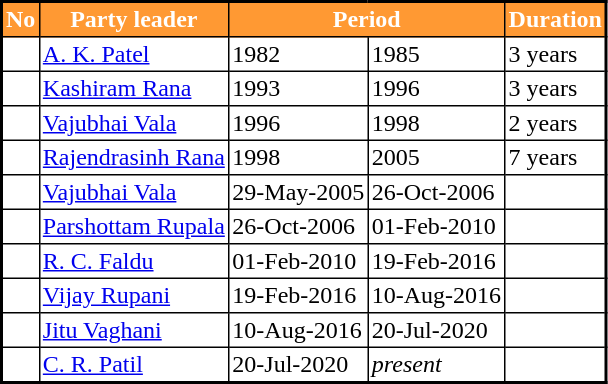<table class="sortable" border="1" cellpadding="2" cellspacing="0" style="border-collapse: collapse; border: 2px #000000 solid; font-size: x-big; width=">
<tr>
<th style="background-color:#FF9933; color:white">No</th>
<th style="background-color:#FF9933; color:white">Party leader</th>
<th colspan="2" style="background-color:#FF9933; color:white">Period</th>
<th style="background-color:#FF9933; color:white">Duration</th>
</tr>
<tr>
<td></td>
<td><a href='#'>A. K. Patel</a></td>
<td>1982</td>
<td>1985</td>
<td>3 years</td>
</tr>
<tr>
<td></td>
<td><a href='#'>Kashiram Rana</a></td>
<td>1993</td>
<td>1996</td>
<td>3 years</td>
</tr>
<tr>
<td></td>
<td><a href='#'>Vajubhai Vala</a></td>
<td>1996</td>
<td>1998</td>
<td>2 years</td>
</tr>
<tr>
<td></td>
<td><a href='#'>Rajendrasinh Rana</a></td>
<td>1998</td>
<td>2005</td>
<td>7 years</td>
</tr>
<tr>
<td></td>
<td><a href='#'>Vajubhai Vala</a></td>
<td>29-May-2005</td>
<td>26-Oct-2006</td>
<td></td>
</tr>
<tr>
<td></td>
<td><a href='#'>Parshottam Rupala</a></td>
<td>26-Oct-2006</td>
<td>01-Feb-2010</td>
<td></td>
</tr>
<tr>
<td></td>
<td><a href='#'>R. C. Faldu</a></td>
<td>01-Feb-2010</td>
<td>19-Feb-2016</td>
<td></td>
</tr>
<tr>
<td></td>
<td><a href='#'>Vijay Rupani</a></td>
<td>19-Feb-2016</td>
<td>10-Aug-2016</td>
<td></td>
</tr>
<tr>
<td></td>
<td><a href='#'>Jitu Vaghani</a></td>
<td>10-Aug-2016</td>
<td>20-Jul-2020</td>
<td></td>
</tr>
<tr>
<td></td>
<td><a href='#'>C. R. Patil</a></td>
<td>20-Jul-2020</td>
<td><em>present</em></td>
<td></td>
</tr>
</table>
